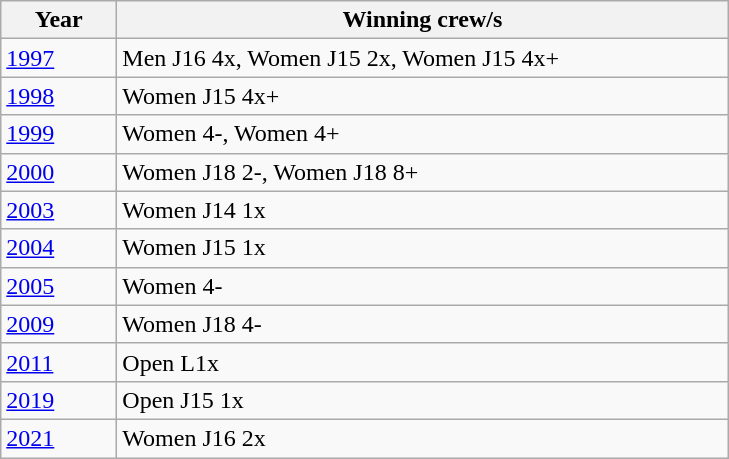<table class="wikitable">
<tr>
<th width=70>Year</th>
<th width=400>Winning crew/s</th>
</tr>
<tr>
<td><a href='#'>1997</a></td>
<td>Men J16 4x, Women J15 2x, Women J15 4x+</td>
</tr>
<tr>
<td><a href='#'>1998</a></td>
<td>Women J15 4x+</td>
</tr>
<tr>
<td><a href='#'>1999</a></td>
<td>Women 4-, Women 4+</td>
</tr>
<tr>
<td><a href='#'>2000</a></td>
<td>Women J18 2-, Women J18 8+</td>
</tr>
<tr>
<td><a href='#'>2003</a></td>
<td>Women J14 1x</td>
</tr>
<tr>
<td><a href='#'>2004</a></td>
<td>Women J15 1x</td>
</tr>
<tr>
<td><a href='#'>2005</a></td>
<td>Women 4-</td>
</tr>
<tr>
<td><a href='#'>2009</a></td>
<td>Women J18 4-</td>
</tr>
<tr>
<td><a href='#'>2011</a></td>
<td>Open L1x</td>
</tr>
<tr>
<td><a href='#'>2019</a></td>
<td>Open J15 1x</td>
</tr>
<tr>
<td><a href='#'>2021</a></td>
<td>Women J16 2x </td>
</tr>
</table>
